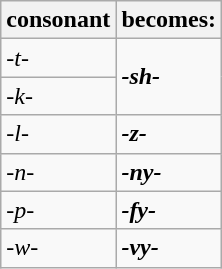<table class="wikitable">
<tr>
<th>consonant</th>
<th>becomes:</th>
</tr>
<tr>
<td><em>-t-</em></td>
<td rowspan="2"><strong><em>-sh-</em></strong></td>
</tr>
<tr>
<td><em>-k-</em></td>
</tr>
<tr>
<td><em>-l-</em></td>
<td><strong><em>-z-</em></strong></td>
</tr>
<tr>
<td><em>-n-</em></td>
<td><strong><em>-ny-</em></strong></td>
</tr>
<tr>
<td><em>-p-</em></td>
<td><strong><em>-fy-</em></strong></td>
</tr>
<tr>
<td><em>-w-</em></td>
<td><strong><em>-vy-</em></strong></td>
</tr>
</table>
